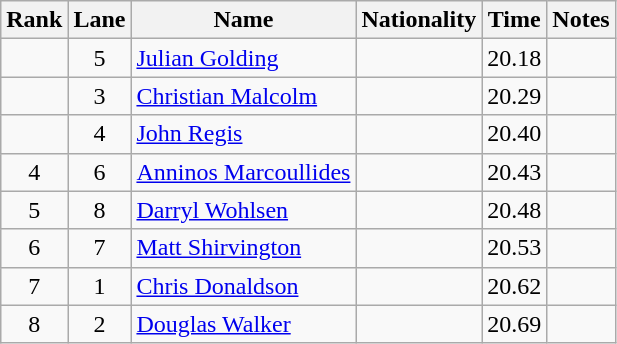<table class="wikitable sortable" style="text-align:center">
<tr>
<th>Rank</th>
<th>Lane</th>
<th>Name</th>
<th>Nationality</th>
<th>Time</th>
<th>Notes</th>
</tr>
<tr>
<td></td>
<td>5</td>
<td align=left><a href='#'>Julian Golding</a></td>
<td align=left></td>
<td>20.18</td>
<td></td>
</tr>
<tr>
<td></td>
<td>3</td>
<td align=left><a href='#'>Christian Malcolm</a></td>
<td align=left></td>
<td>20.29</td>
<td></td>
</tr>
<tr>
<td></td>
<td>4</td>
<td align=left><a href='#'>John Regis</a></td>
<td align=left></td>
<td>20.40</td>
<td></td>
</tr>
<tr>
<td>4</td>
<td>6</td>
<td align=left><a href='#'>Anninos Marcoullides</a></td>
<td align=left></td>
<td>20.43</td>
<td></td>
</tr>
<tr>
<td>5</td>
<td>8</td>
<td align=left><a href='#'>Darryl Wohlsen</a></td>
<td align=left></td>
<td>20.48</td>
<td></td>
</tr>
<tr>
<td>6</td>
<td>7</td>
<td align=left><a href='#'>Matt Shirvington</a></td>
<td align=left></td>
<td>20.53</td>
<td></td>
</tr>
<tr>
<td>7</td>
<td>1</td>
<td align=left><a href='#'>Chris Donaldson</a></td>
<td align=left></td>
<td>20.62</td>
<td></td>
</tr>
<tr>
<td>8</td>
<td>2</td>
<td align=left><a href='#'>Douglas Walker</a></td>
<td align=left></td>
<td>20.69</td>
<td></td>
</tr>
</table>
